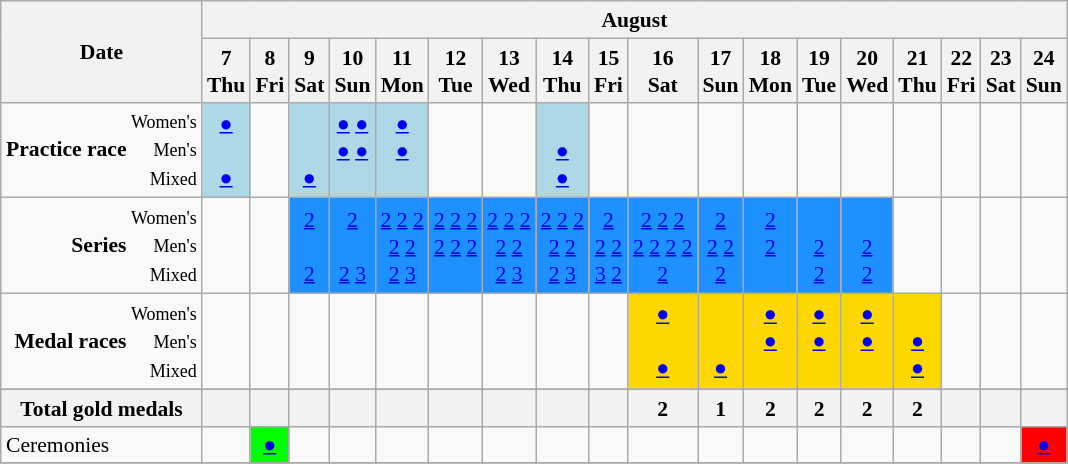<table class="wikitable" style="margin:0.5em auto; font-size:90%; line-height:1.25em;">
<tr>
<th rowspan=2>Date</th>
<th colspan=18>August</th>
</tr>
<tr>
<th>7<br>Thu</th>
<th>8<br>Fri</th>
<th>9<br>Sat</th>
<th>10<br>Sun</th>
<th>11<br>Mon</th>
<th>12<br>Tue</th>
<th>13<br>Wed</th>
<th>14<br>Thu</th>
<th>15<br>Fri</th>
<th>16<br>Sat</th>
<th>17<br>Sun</th>
<th>18<br>Mon</th>
<th>19<br>Tue</th>
<th>20<br>Wed</th>
<th>21<br>Thu</th>
<th>22<br>Fri</th>
<th>23<br>Sat</th>
<th>24<br>Sun</th>
</tr>
<tr align="center">
<td align="right"><small>Women's</small><br><strong>Practice race</strong>     <small>Men's</small><br><small>Mixed</small></td>
<td bgcolor=LightBlue><span> <a href='#'>●</a> <br>   <br> <a href='#'>●</a> </span></td>
<td></td>
<td bgcolor=LightBlue><span>   <br>   <br> <a href='#'>●</a> </span></td>
<td bgcolor=LightBlue><span> <a href='#'>●</a> <a href='#'>●</a> <br> <a href='#'>●</a> <a href='#'>●</a> <br>   </span></td>
<td bgcolor=LightBlue><span> <a href='#'>●</a> <br> <a href='#'>●</a> <br>   </span></td>
<td></td>
<td></td>
<td bgcolor=LightBlue><span>   <br> <a href='#'>●</a> <br> <a href='#'>●</a> </span></td>
<td></td>
<td></td>
<td></td>
<td></td>
<td></td>
<td></td>
<td></td>
<td></td>
<td></td>
<td></td>
</tr>
<tr align="center">
<td align="right"><small>Women's</small><br><strong>Series</strong>     <small>Men's</small><br><small>Mixed</small></td>
<td></td>
<td></td>
<td bgcolor=DodgerBlue><span> <a href='#'>2</a> <br>   <br> <a href='#'>2</a> </span></td>
<td bgcolor=DodgerBlue><span> <a href='#'>2</a> <br>   <br> <a href='#'>2</a> <a href='#'>3</a> </span></td>
<td bgcolor=DodgerBlue><span> <a href='#'>2</a> <a href='#'>2</a> <a href='#'>2</a> <br> <a href='#'>2</a> <a href='#'>2</a> <br> <a href='#'>2</a> <a href='#'>3</a> </span></td>
<td bgcolor=DodgerBlue><span> <a href='#'>2</a> <a href='#'>2</a> <a href='#'>2</a> <br> <a href='#'>2</a> <a href='#'>2</a> <a href='#'>2</a> <br>   </span></td>
<td bgcolor=DodgerBlue><span> <a href='#'>2</a> <a href='#'>2</a> <a href='#'>2</a> <br> <a href='#'>2</a> <a href='#'>2</a> <br> <a href='#'>2</a> <a href='#'>3</a> </span></td>
<td bgcolor=DodgerBlue><span> <a href='#'>2</a> <a href='#'>2</a> <a href='#'>2</a> <br> <a href='#'>2</a> <a href='#'>2</a> <br> <a href='#'>2</a> <a href='#'>3</a> </span></td>
<td bgcolor=DodgerBlue><span> <a href='#'>2</a> <br> <a href='#'>2</a> <a href='#'>2</a> <br> <a href='#'>3</a> <a href='#'>2</a> </span></td>
<td bgcolor=DodgerBlue><span> <a href='#'>2</a> <a href='#'>2</a> <a href='#'>2</a> <br> <a href='#'>2</a> <a href='#'>2</a> <a href='#'>2</a> <a href='#'>2</a> <br> <a href='#'>2</a> </span></td>
<td bgcolor=DodgerBlue><span> <a href='#'>2</a> <br> <a href='#'>2</a> <a href='#'>2</a> <br> <a href='#'>2</a> </span></td>
<td bgcolor=DodgerBlue><span> <a href='#'>2</a> <br> <a href='#'>2</a> <br>   </span></td>
<td bgcolor=DodgerBlue><span>   <br> <a href='#'>2</a> <br> <a href='#'>2</a> </span></td>
<td bgcolor=DodgerBlue><span>   <br> <a href='#'>2</a> <br> <a href='#'>2</a> </span></td>
<td></td>
<td></td>
<td></td>
<td></td>
</tr>
<tr align="center">
<td align="right"><small>Women's</small><br><strong>Medal races</strong>     <small>Men's</small><br><small>Mixed</small></td>
<td></td>
<td></td>
<td></td>
<td></td>
<td></td>
<td></td>
<td></td>
<td></td>
<td></td>
<td bgcolor=Gold><span> <a href='#'>●</a> <br>   <br> <a href='#'>●</a> </span></td>
<td bgcolor=Gold><span>   <br>   <br> <a href='#'>●</a> </span></td>
<td bgcolor=Gold><span> <a href='#'>●</a> <br>  <a href='#'>●</a> <br>   </span></td>
<td bgcolor=Gold><span> <a href='#'>●</a> <br>  <a href='#'>●</a> <br>   </span></td>
<td bgcolor=Gold><span> <a href='#'>●</a> <br>  <a href='#'>●</a> <br>   </span></td>
<td bgcolor=Gold><span>   <br>  <a href='#'>●</a> <br> <a href='#'>●</a> </span></td>
<td></td>
<td></td>
<td></td>
</tr>
<tr align="center">
</tr>
<tr>
<th>Total gold medals</th>
<th></th>
<th></th>
<th></th>
<th></th>
<th></th>
<th></th>
<th></th>
<th></th>
<th></th>
<th>2</th>
<th>1</th>
<th>2</th>
<th>2</th>
<th>2</th>
<th>2</th>
<th></th>
<th></th>
<th></th>
</tr>
<tr>
<td>Ceremonies</td>
<td></td>
<td bgcolor=Lime align=center><a href='#'>●</a></td>
<td></td>
<td></td>
<td></td>
<td></td>
<td></td>
<td></td>
<td></td>
<td></td>
<td></td>
<td></td>
<td></td>
<td></td>
<td></td>
<td></td>
<td></td>
<td bgcolor=Red align=center><a href='#'>●</a></td>
</tr>
<tr>
</tr>
</table>
